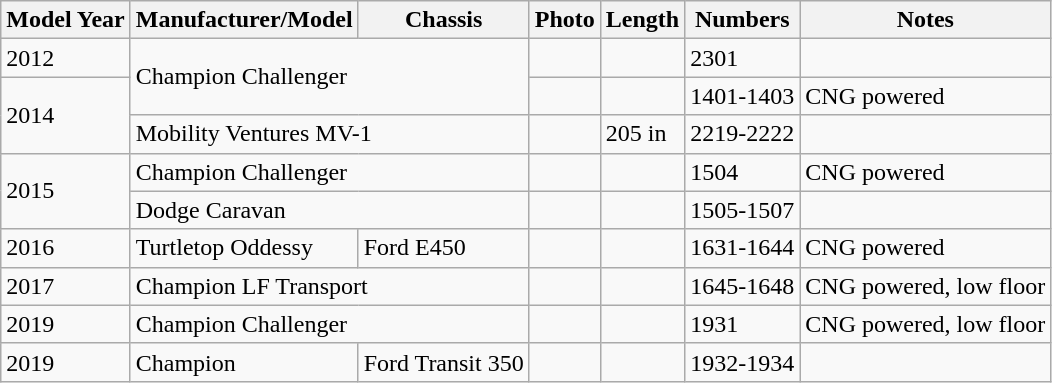<table class="wikitable">
<tr>
<th>Model Year</th>
<th>Manufacturer/Model</th>
<th>Chassis</th>
<th>Photo</th>
<th>Length</th>
<th>Numbers</th>
<th>Notes</th>
</tr>
<tr>
<td>2012</td>
<td colspan="2" rowspan="2">Champion Challenger</td>
<td></td>
<td></td>
<td>2301</td>
<td></td>
</tr>
<tr>
<td rowspan="2">2014</td>
<td></td>
<td></td>
<td>1401-1403</td>
<td>CNG powered</td>
</tr>
<tr>
<td colspan="2">Mobility Ventures MV-1</td>
<td></td>
<td>205 in</td>
<td>2219-2222</td>
<td></td>
</tr>
<tr>
<td rowspan="2">2015</td>
<td colspan="2">Champion Challenger</td>
<td></td>
<td></td>
<td>1504</td>
<td>CNG powered</td>
</tr>
<tr>
<td colspan="2">Dodge Caravan</td>
<td></td>
<td></td>
<td>1505-1507</td>
<td></td>
</tr>
<tr>
<td>2016</td>
<td>Turtletop Oddessy</td>
<td>Ford E450</td>
<td></td>
<td></td>
<td>1631-1644</td>
<td>CNG powered</td>
</tr>
<tr>
<td>2017</td>
<td colspan="2">Champion LF Transport</td>
<td></td>
<td></td>
<td>1645-1648</td>
<td>CNG powered, low floor</td>
</tr>
<tr>
<td>2019</td>
<td colspan="2">Champion Challenger</td>
<td></td>
<td></td>
<td>1931</td>
<td>CNG powered, low floor</td>
</tr>
<tr>
<td>2019</td>
<td>Champion</td>
<td>Ford Transit 350</td>
<td></td>
<td></td>
<td>1932-1934</td>
<td></td>
</tr>
</table>
